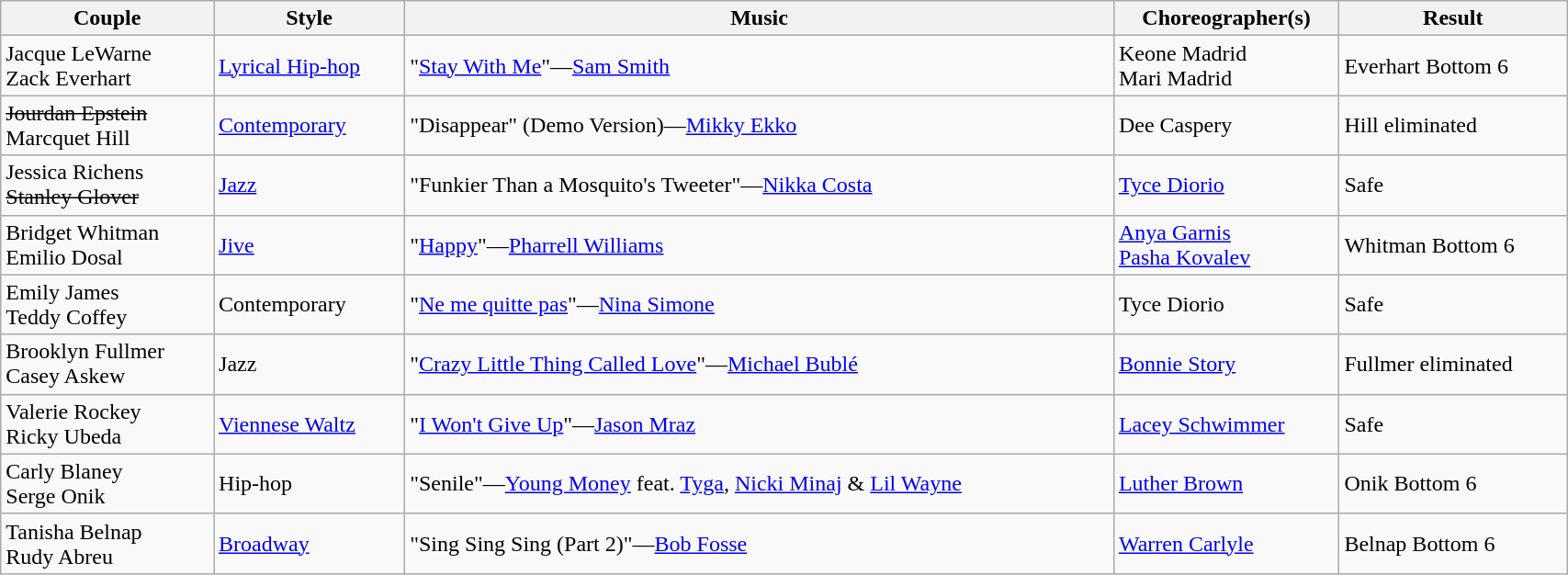<table class="wikitable" style="width:90%;">
<tr>
<th>Couple</th>
<th>Style</th>
<th>Music</th>
<th>Choreographer(s)</th>
<th>Result</th>
</tr>
<tr>
<td>Jacque LeWarne<br>Zack Everhart</td>
<td><a href='#'>Lyrical Hip-hop</a></td>
<td>"<a href='#'>Stay With Me</a>"—<a href='#'>Sam Smith</a></td>
<td>Keone Madrid<br>Mari Madrid</td>
<td>Everhart Bottom 6</td>
</tr>
<tr>
<td><s>Jourdan Epstein</s><br>Marcquet Hill</td>
<td><a href='#'>Contemporary</a></td>
<td>"Disappear" (Demo Version)—<a href='#'>Mikky Ekko</a></td>
<td>Dee Caspery</td>
<td>Hill eliminated</td>
</tr>
<tr>
<td>Jessica Richens<br><s>Stanley Glover</s></td>
<td><a href='#'>Jazz</a></td>
<td>"Funkier Than a Mosquito's Tweeter"—<a href='#'>Nikka Costa</a></td>
<td><a href='#'>Tyce Diorio</a></td>
<td>Safe</td>
</tr>
<tr>
<td>Bridget Whitman<br>Emilio Dosal</td>
<td><a href='#'>Jive</a></td>
<td>"<a href='#'>Happy</a>"—<a href='#'>Pharrell Williams</a></td>
<td><a href='#'>Anya Garnis</a><br><a href='#'>Pasha Kovalev</a></td>
<td>Whitman Bottom 6</td>
</tr>
<tr>
<td>Emily James<br>Teddy Coffey</td>
<td>Contemporary</td>
<td>"<a href='#'>Ne me quitte pas</a>"—<a href='#'>Nina Simone</a></td>
<td>Tyce Diorio</td>
<td>Safe</td>
</tr>
<tr>
<td>Brooklyn Fullmer<br>Casey Askew</td>
<td>Jazz</td>
<td>"<a href='#'>Crazy Little Thing Called Love</a>"—<a href='#'>Michael Bublé</a></td>
<td><a href='#'>Bonnie Story</a></td>
<td>Fullmer eliminated</td>
</tr>
<tr>
<td>Valerie Rockey<br>Ricky Ubeda</td>
<td><a href='#'>Viennese Waltz</a></td>
<td>"<a href='#'>I Won't Give Up</a>"—<a href='#'>Jason Mraz</a></td>
<td><a href='#'>Lacey Schwimmer</a></td>
<td>Safe</td>
</tr>
<tr>
<td>Carly Blaney<br>Serge Onik</td>
<td>Hip-hop</td>
<td>"Senile"—<a href='#'>Young Money</a> feat. <a href='#'>Tyga</a>, <a href='#'>Nicki Minaj</a> & <a href='#'>Lil Wayne</a></td>
<td><a href='#'>Luther Brown</a></td>
<td>Onik Bottom 6</td>
</tr>
<tr>
<td>Tanisha Belnap<br>Rudy Abreu</td>
<td><a href='#'>Broadway</a></td>
<td>"Sing Sing Sing (Part 2)"—<a href='#'>Bob Fosse</a></td>
<td><a href='#'>Warren Carlyle</a></td>
<td>Belnap Bottom 6</td>
</tr>
</table>
